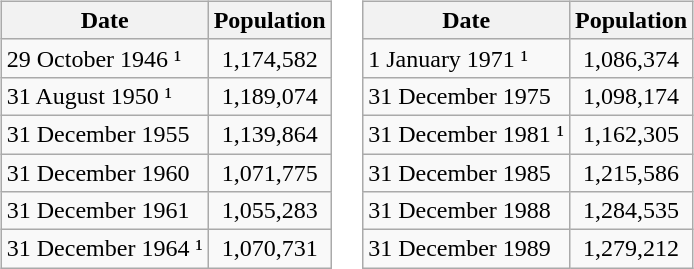<table class="centered">
<tr>
<td><br><table class="wikitable">
<tr>
<th>Date</th>
<th>Population</th>
</tr>
<tr>
<td>29 October 1946 ¹</td>
<td style="text-align:center">1,174,582</td>
</tr>
<tr>
<td>31 August 1950 ¹</td>
<td style="text-align:center">1,189,074</td>
</tr>
<tr>
<td>31 December 1955</td>
<td style="text-align:center">1,139,864</td>
</tr>
<tr>
<td>31 December 1960</td>
<td style="text-align:center">1,071,775</td>
</tr>
<tr>
<td>31 December 1961</td>
<td style="text-align:center">1,055,283</td>
</tr>
<tr>
<td>31 December 1964 ¹</td>
<td style="text-align:center">1,070,731</td>
</tr>
</table>
</td>
<td><br><table class="wikitable">
<tr>
<th>Date</th>
<th>Population</th>
</tr>
<tr>
<td>1 January 1971 ¹</td>
<td style="text-align:center">1,086,374</td>
</tr>
<tr>
<td>31 December 1975</td>
<td style="text-align:center">1,098,174</td>
</tr>
<tr>
<td>31 December 1981 ¹</td>
<td style="text-align:center">1,162,305</td>
</tr>
<tr>
<td>31 December 1985</td>
<td style="text-align:center">1,215,586</td>
</tr>
<tr>
<td>31 December 1988</td>
<td style="text-align:center">1,284,535</td>
</tr>
<tr>
<td>31 December 1989</td>
<td style="text-align:center">1,279,212</td>
</tr>
</table>
</td>
</tr>
</table>
